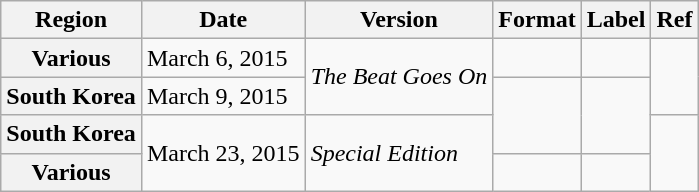<table class="wikitable plainrowheaders">
<tr>
<th scope="col">Region</th>
<th scope="col">Date</th>
<th scope="col">Version</th>
<th scope="col">Format</th>
<th scope="col">Label</th>
<th scope="col">Ref</th>
</tr>
<tr>
<th scope="row">Various </th>
<td>March 6, 2015</td>
<td rowspan="2"><em>The Beat Goes On</em></td>
<td></td>
<td></td>
<td rowspan="2"></td>
</tr>
<tr>
<th scope="row">South Korea</th>
<td>March 9, 2015</td>
<td rowspan="2"></td>
<td rowspan="2"></td>
</tr>
<tr>
<th scope="row">South Korea</th>
<td rowspan="2">March 23, 2015</td>
<td rowspan="2"><em>Special Edition</em></td>
<td rowspan="2"></td>
</tr>
<tr>
<th scope="row">Various </th>
<td></td>
<td></td>
</tr>
</table>
